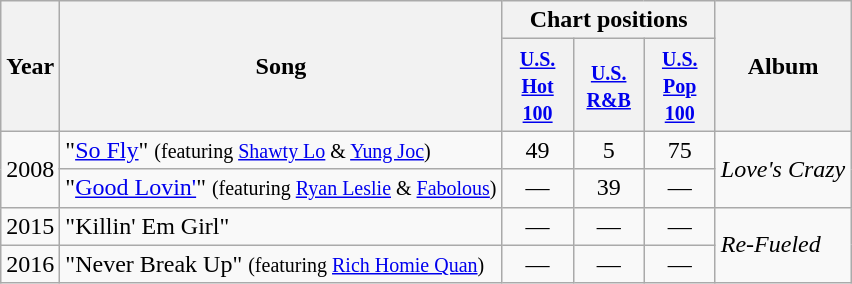<table class="wikitable">
<tr>
<th rowspan="2">Year</th>
<th rowspan="2">Song</th>
<th colspan="3">Chart positions</th>
<th rowspan="2">Album</th>
</tr>
<tr>
<th width="40"><small><a href='#'>U.S. Hot 100</a></small></th>
<th width="40"><small><a href='#'>U.S. R&B</a></small></th>
<th width="40"><small><a href='#'>U.S. Pop 100</a></small></th>
</tr>
<tr>
<td rowspan="2">2008</td>
<td align="left">"<a href='#'>So Fly</a>" <small>(featuring <a href='#'>Shawty Lo</a> & <a href='#'>Yung Joc</a>)</small></td>
<td style="text-align:center;">49</td>
<td style="text-align:center;">5</td>
<td style="text-align:center;">75</td>
<td style="text-align:left;" rowspan="2"><em>Love's Crazy</em></td>
</tr>
<tr>
<td align="left">"<a href='#'>Good Lovin'</a>" <small>(featuring <a href='#'>Ryan Leslie</a> & <a href='#'>Fabolous</a>)</small></td>
<td style="text-align:center;">—</td>
<td style="text-align:center;">39</td>
<td style="text-align:center;">—</td>
</tr>
<tr>
<td>2015</td>
<td align="left">"Killin' Em Girl"</td>
<td style="text-align:center;">—</td>
<td style="text-align:center;">—</td>
<td style="text-align:center;">—</td>
<td style="text-align:left;" rowspan="2"><em>Re-Fueled</em></td>
</tr>
<tr>
<td>2016</td>
<td align="left">"Never Break Up" <small>(featuring <a href='#'>Rich Homie Quan</a>)</small></td>
<td style="text-align:center;">—</td>
<td style="text-align:center;">—</td>
<td style="text-align:center;">—</td>
</tr>
</table>
